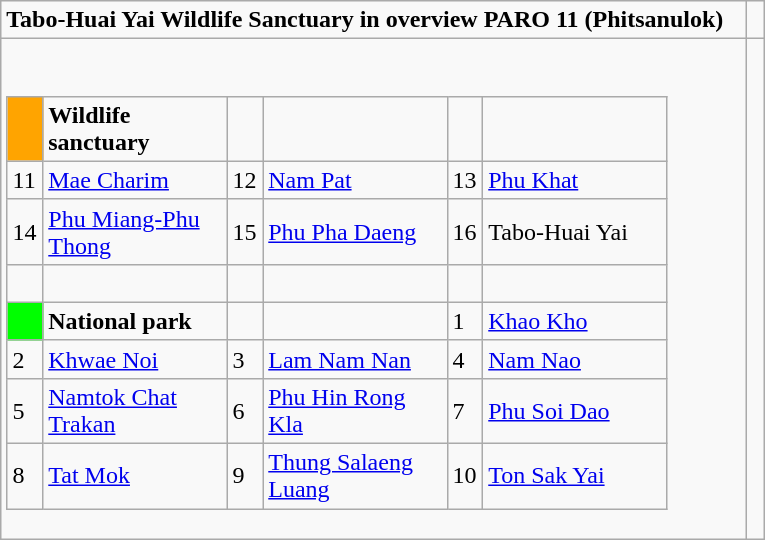<table role="presentation" class="wikitable mw-collapsible mw-collapsed">
<tr>
<td><strong>Tabo-Huai Yai Wildlife Sanctuary in overview PARO 11 (Phitsanulok)</strong></td>
<td> </td>
</tr>
<tr>
<td><br><table class= "wikitable" style= "width:90%;">
<tr>
<td style="width:3%; background:#FFA400;"> </td>
<td style="width:27%;"><strong>Wildlife sanctuary</strong></td>
<td style="width:3%;"> </td>
<td style="width:27%;"> </td>
<td style="width:3%;"> </td>
<td style="width:27%;"> </td>
</tr>
<tr>
<td>11</td>
<td><a href='#'>Mae Charim</a></td>
<td>12</td>
<td><a href='#'>Nam Pat</a></td>
<td>13</td>
<td><a href='#'>Phu Khat</a></td>
</tr>
<tr>
<td>14</td>
<td><a href='#'>Phu Miang-Phu Thong</a></td>
<td>15</td>
<td><a href='#'>Phu Pha Daeng</a></td>
<td>16</td>
<td>Tabo-Huai Yai</td>
</tr>
<tr>
<td> </td>
<td> </td>
<td> </td>
<td> </td>
<td> </td>
<td> </td>
</tr>
<tr>
<td style="background:#00FF00;"> </td>
<td><strong>National park</strong></td>
<td> </td>
<td> </td>
<td>1</td>
<td><a href='#'>Khao Kho</a></td>
</tr>
<tr>
<td>2</td>
<td><a href='#'>Khwae Noi</a></td>
<td>3</td>
<td><a href='#'>Lam Nam Nan</a></td>
<td>4</td>
<td><a href='#'>Nam Nao</a></td>
</tr>
<tr>
<td>5</td>
<td><a href='#'>Namtok Chat Trakan</a></td>
<td>6</td>
<td><a href='#'>Phu Hin Rong Kla</a></td>
<td>7</td>
<td><a href='#'>Phu Soi Dao</a></td>
</tr>
<tr>
<td>8</td>
<td><a href='#'>Tat Mok</a></td>
<td>9</td>
<td><a href='#'>Thung Salaeng Luang</a></td>
<td>10</td>
<td><a href='#'>Ton Sak Yai</a></td>
</tr>
</table>
</td>
</tr>
</table>
